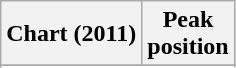<table class="wikitable sortable plainrowheaders" style="text-align:center">
<tr>
<th scope="col">Chart (2011)</th>
<th scope="col">Peak<br>position</th>
</tr>
<tr>
</tr>
<tr>
</tr>
<tr>
</tr>
<tr>
</tr>
</table>
